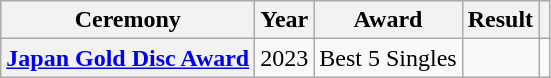<table class="wikitable plainrowheaders" style=text-align:center>
<tr>
<th scope="col">Ceremony</th>
<th scope="col">Year</th>
<th scope="col">Award</th>
<th scope="col">Result</th>
<th scope="col" class="unsortable"></th>
</tr>
<tr>
<th scope="row"><a href='#'>Japan Gold Disc Award</a></th>
<td>2023</td>
<td>Best 5 Singles</td>
<td></td>
<td style="text-align:center;"></td>
</tr>
</table>
